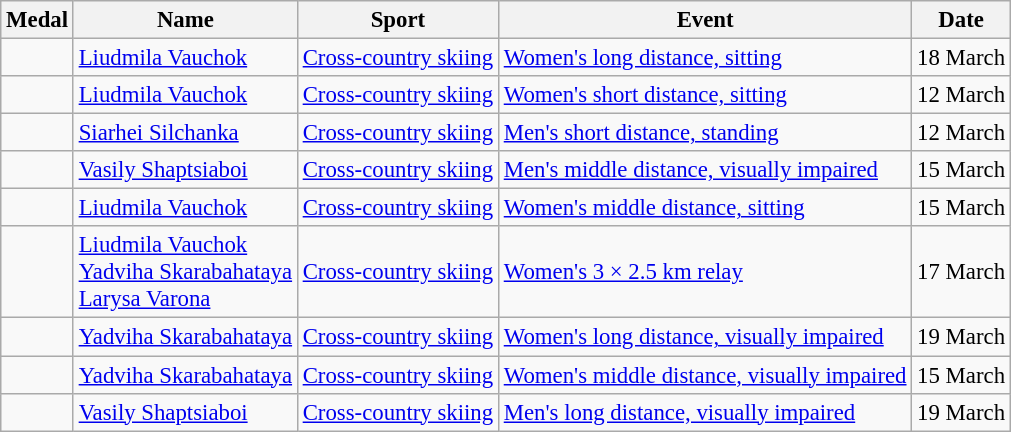<table class="wikitable sortable" style="font-size:95%">
<tr>
<th>Medal</th>
<th>Name</th>
<th>Sport</th>
<th>Event</th>
<th>Date</th>
</tr>
<tr>
<td></td>
<td><a href='#'>Liudmila Vauchok</a></td>
<td><a href='#'>Cross-country skiing</a></td>
<td><a href='#'>Women's long distance, sitting</a></td>
<td>18 March</td>
</tr>
<tr>
<td></td>
<td><a href='#'>Liudmila Vauchok</a></td>
<td><a href='#'>Cross-country skiing</a></td>
<td><a href='#'>Women's short distance, sitting</a></td>
<td>12 March</td>
</tr>
<tr>
<td></td>
<td><a href='#'>Siarhei Silchanka</a></td>
<td><a href='#'>Cross-country skiing</a></td>
<td><a href='#'>Men's short distance, standing</a></td>
<td>12 March</td>
</tr>
<tr>
<td></td>
<td><a href='#'>Vasily Shaptsiaboi</a></td>
<td><a href='#'>Cross-country skiing</a></td>
<td><a href='#'>Men's middle distance, visually impaired</a></td>
<td>15 March</td>
</tr>
<tr>
<td></td>
<td><a href='#'>Liudmila Vauchok</a></td>
<td><a href='#'>Cross-country skiing</a></td>
<td><a href='#'>Women's middle distance, sitting</a></td>
<td>15 March</td>
</tr>
<tr>
<td></td>
<td><a href='#'>Liudmila Vauchok</a><br><a href='#'>Yadviha Skarabahataya</a><br><a href='#'>Larysa Varona</a></td>
<td><a href='#'>Cross-country skiing</a></td>
<td><a href='#'>Women's 3 × 2.5 km relay</a></td>
<td>17 March</td>
</tr>
<tr>
<td></td>
<td><a href='#'>Yadviha Skarabahataya</a></td>
<td><a href='#'>Cross-country skiing</a></td>
<td><a href='#'>Women's long distance, visually impaired</a></td>
<td>19 March</td>
</tr>
<tr>
<td></td>
<td><a href='#'>Yadviha Skarabahataya</a></td>
<td><a href='#'>Cross-country skiing</a></td>
<td><a href='#'>Women's middle distance, visually impaired</a></td>
<td>15 March</td>
</tr>
<tr>
<td></td>
<td><a href='#'>Vasily Shaptsiaboi</a></td>
<td><a href='#'>Cross-country skiing</a></td>
<td><a href='#'>Men's long distance, visually impaired</a></td>
<td>19 March</td>
</tr>
</table>
